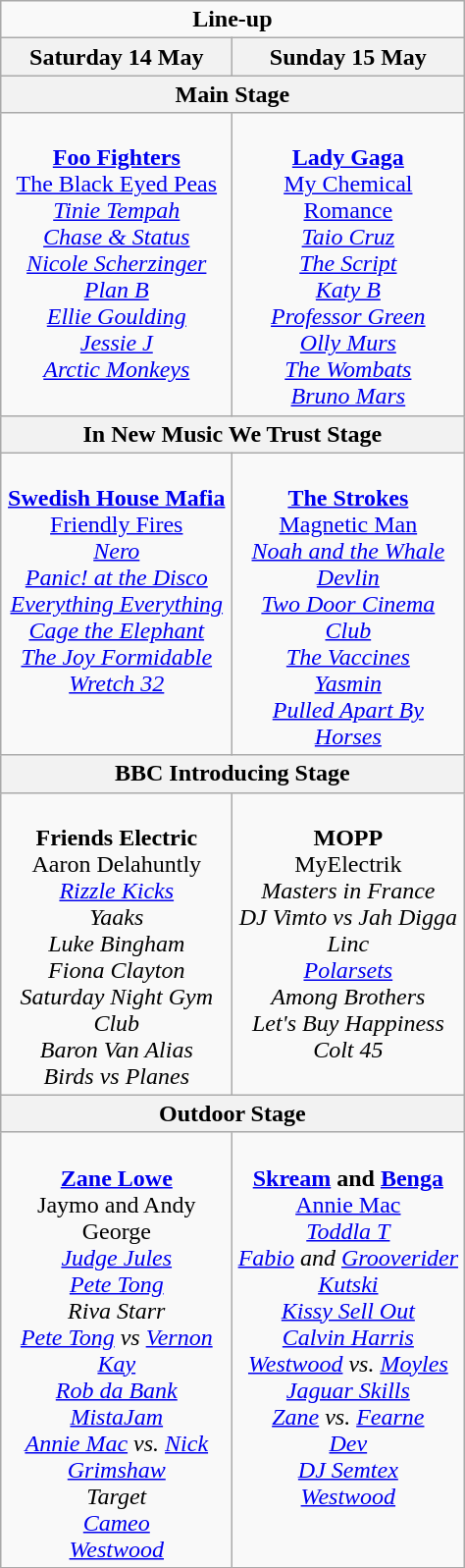<table class="wikitable">
<tr>
<td colspan="2" style="text-align:center;"><strong>Line-up</strong></td>
</tr>
<tr>
<th>Saturday 14 May</th>
<th>Sunday 15 May</th>
</tr>
<tr>
<th colspan="2" style="text-align:center;"><strong>Main Stage</strong></th>
</tr>
<tr>
<td style="text-align:center; vertical-align:top; width:150px;"><br><strong><a href='#'>Foo Fighters</a></strong>
<br><a href='#'>The Black Eyed Peas</a>
<br><em><a href='#'>Tinie Tempah</a></em>
<br><em><a href='#'>Chase & Status</a></em>
<br><em><a href='#'>Nicole Scherzinger</a></em>
<br><em><a href='#'>Plan B</a></em>
<br><em><a href='#'>Ellie Goulding</a></em>
<br><em><a href='#'>Jessie J</a></em>
<br><em><a href='#'>Arctic Monkeys</a></em></td>
<td style="text-align:center; vertical-align:top; width:150px;"><br><strong><a href='#'>Lady Gaga</a></strong>
<br><a href='#'>My Chemical Romance</a>
<br><em><a href='#'>Taio Cruz</a></em>
<br><em><a href='#'>The Script</a></em>
<br><em><a href='#'>Katy B</a></em>
<br><em><a href='#'>Professor Green</a></em>
<br><em><a href='#'>Olly Murs</a></em>
<br><em><a href='#'>The Wombats</a></em>
<br><em><a href='#'>Bruno Mars</a></em></td>
</tr>
<tr>
<th colspan="2" style="text-align:center;"><strong>In New Music We Trust Stage</strong></th>
</tr>
<tr>
<td style="text-align:center; vertical-align:top; width:150px;"><br><strong><a href='#'>Swedish House Mafia</a></strong>
<br><a href='#'>Friendly Fires</a>
<br><em><a href='#'>Nero</a></em>
<br><em><a href='#'>Panic! at the Disco</a></em>
<br><em><a href='#'>Everything Everything</a></em>
<br><em><a href='#'>Cage the Elephant</a></em>
<br><em><a href='#'>The Joy Formidable</a></em>
<br><em><a href='#'>Wretch 32</a></em></td>
<td style="text-align:center; vertical-align:top; width:150px;"><br><strong><a href='#'>The Strokes</a></strong>
<br><a href='#'>Magnetic Man</a>
<br><em><a href='#'>Noah and the Whale</a></em>
<br><em><a href='#'>Devlin</a></em>
<br><em><a href='#'>Two Door Cinema Club</a></em>
<br><em><a href='#'>The Vaccines</a></em>
<br><em><a href='#'>Yasmin</a></em>
<br><em><a href='#'>Pulled Apart By Horses</a></em></td>
</tr>
<tr>
<th colspan="2" style="text-align:center;"><strong>BBC Introducing Stage</strong></th>
</tr>
<tr>
<td style="text-align:center; vertical-align:top; width:150px;"><br><strong>Friends Electric</strong>
<br>Aaron Delahuntly
<br><em><a href='#'>Rizzle Kicks</a></em>
<br><em>Yaaks</em>
<br><em>Luke Bingham</em>
<br><em>Fiona Clayton</em>
<br><em>Saturday Night Gym Club</em>
<br><em>Baron Van Alias</em>
<br><em>Birds vs Planes</em></td>
<td style="text-align:center; vertical-align:top; width:150px;"><br><strong>MOPP</strong>
<br>MyElectrik
<br><em>Masters in France</em>
<br><em>DJ Vimto vs Jah Digga</em>
<br><em>Linc</em>
<br><em><a href='#'>Polarsets</a></em>
<br><em>Among Brothers</em>
<br><em>Let's Buy Happiness</em>
<br><em>Colt 45</em></td>
</tr>
<tr>
<th colspan="2" style="text-align:center;"><strong>Outdoor Stage</strong></th>
</tr>
<tr>
<td style="text-align:center; vertical-align:top; width:150px;"><br><strong><a href='#'>Zane Lowe</a></strong>
<br>Jaymo and Andy George
<br><em><a href='#'>Judge Jules</a></em>
<br><em><a href='#'>Pete Tong</a></em>
<br><em>Riva Starr</em>
<br><em><a href='#'>Pete Tong</a> vs <a href='#'>Vernon Kay</a></em>
<br><em><a href='#'>Rob da Bank</a></em>
<br><em><a href='#'>MistaJam</a></em>
<br><em><a href='#'>Annie Mac</a> vs. <a href='#'>Nick Grimshaw</a></em>
<br><em>Target</em>
<br><em><a href='#'>Cameo</a></em>
<br><em><a href='#'>Westwood</a></em></td>
<td style="text-align:center; vertical-align:top; width:150px;"><br><strong><a href='#'>Skream</a> and <a href='#'>Benga</a></strong>
<br><a href='#'>Annie Mac</a>
<br><em><a href='#'>Toddla T</a></em>
<br><em><a href='#'>Fabio</a> and <a href='#'>Grooverider</a></em>
<br><em><a href='#'>Kutski</a></em>
<br><em><a href='#'>Kissy Sell Out</a></em>
<br><em><a href='#'>Calvin Harris</a></em>
<br><em><a href='#'>Westwood</a> vs. <a href='#'>Moyles</a></em>
<br><em><a href='#'>Jaguar Skills</a></em>
<br><em><a href='#'>Zane</a> vs. <a href='#'>Fearne</a></em>
<br><em><a href='#'>Dev</a></em>
<br><em><a href='#'>DJ Semtex</a></em>
<br><em><a href='#'>Westwood</a></em></td>
</tr>
</table>
